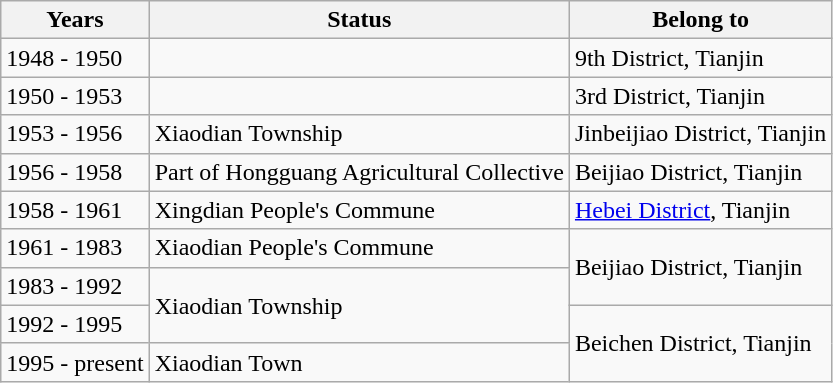<table class="wikitable">
<tr>
<th>Years</th>
<th>Status</th>
<th>Belong to</th>
</tr>
<tr>
<td>1948 - 1950</td>
<td></td>
<td>9th District, Tianjin</td>
</tr>
<tr>
<td>1950 - 1953</td>
<td></td>
<td>3rd District, Tianjin</td>
</tr>
<tr>
<td>1953 - 1956</td>
<td>Xiaodian Township</td>
<td>Jinbeijiao District, Tianjin</td>
</tr>
<tr>
<td>1956 - 1958</td>
<td>Part of Hongguang Agricultural Collective</td>
<td>Beijiao District, Tianjin</td>
</tr>
<tr>
<td>1958 - 1961</td>
<td>Xingdian People's Commune</td>
<td><a href='#'>Hebei District</a>, Tianjin</td>
</tr>
<tr>
<td>1961 - 1983</td>
<td>Xiaodian People's Commune</td>
<td rowspan="2">Beijiao District, Tianjin</td>
</tr>
<tr>
<td>1983 - 1992</td>
<td rowspan="2">Xiaodian Township</td>
</tr>
<tr>
<td>1992 - 1995</td>
<td rowspan="2">Beichen District, Tianjin</td>
</tr>
<tr>
<td>1995 - present</td>
<td>Xiaodian Town</td>
</tr>
</table>
